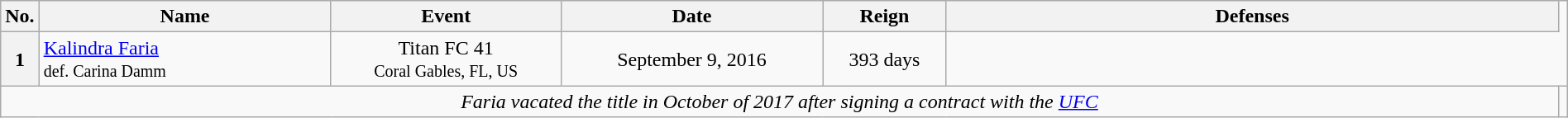<table class="wikitable" width=100%>
<tr>
<th width=1%>No.</th>
<th width=19%>Name</th>
<th width=15%>Event</th>
<th width=17%>Date</th>
<th width=8%>Reign</th>
<th width=40%>Defenses</th>
</tr>
<tr>
<th>1</th>
<td> <a href='#'>Kalindra Faria</a><br><small>def. Carina Damm</small></td>
<td align=center>Titan FC 41 <br><small> Coral Gables, FL, US </small></td>
<td align=center>September 9, 2016</td>
<td align=center>393 days</td>
</tr>
<tr>
<td align="center" colspan="6"><em>Faria vacated the title in October of 2017 after signing a contract with the <a href='#'>UFC</a></em></td>
<td></td>
</tr>
</table>
